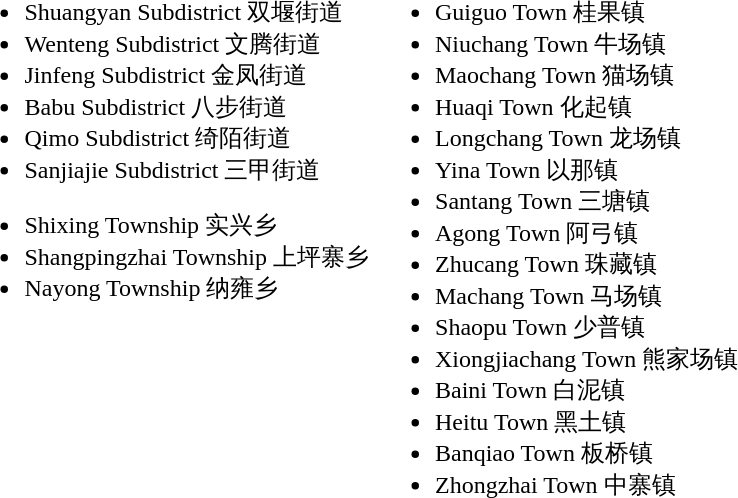<table>
<tr>
<td valign="top"><br><ul><li>Shuangyan Subdistrict 双堰街道</li><li>Wenteng Subdistrict 文腾街道</li><li>Jinfeng Subdistrict 金凤街道</li><li>Babu Subdistrict 八步街道</li><li>Qimo Subdistrict 绮陌街道</li><li>Sanjiajie Subdistrict 三甲街道</li></ul><ul><li>Shixing Township 实兴乡</li><li>Shangpingzhai Township 上坪寨乡</li><li>Nayong Township 纳雍乡</li></ul></td>
<td valign="top"><br><ul><li>Guiguo Town 桂果镇</li><li>Niuchang Town 牛场镇</li><li>Maochang Town 猫场镇</li><li>Huaqi Town 化起镇</li><li>Longchang Town 龙场镇</li><li>Yina Town 以那镇</li><li>Santang Town 三塘镇</li><li>Agong Town 阿弓镇</li><li>Zhucang Town 珠藏镇</li><li>Machang Town 马场镇</li><li>Shaopu Town 少普镇</li><li>Xiongjiachang Town 熊家场镇</li><li>Baini Town 白泥镇</li><li>Heitu Town 黑土镇</li><li>Banqiao Town 板桥镇</li><li>Zhongzhai Town 中寨镇</li></ul></td>
</tr>
</table>
